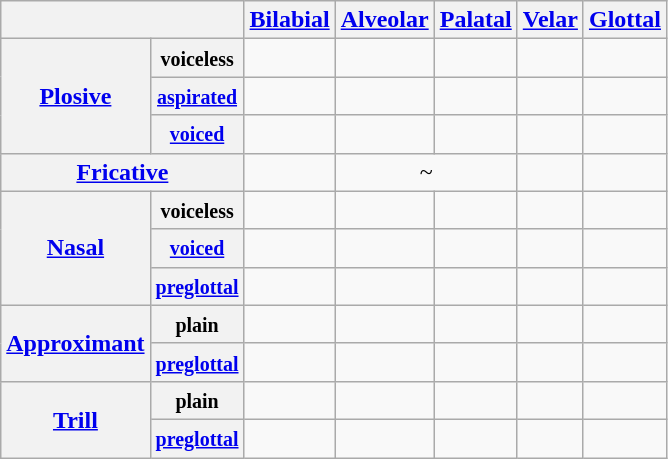<table class="wikitable" style="text-align:center">
<tr>
<th colspan="2"></th>
<th><a href='#'>Bilabial</a></th>
<th><a href='#'>Alveolar</a></th>
<th><a href='#'>Palatal</a></th>
<th><a href='#'>Velar</a></th>
<th><a href='#'>Glottal</a></th>
</tr>
<tr>
<th rowspan="3"><a href='#'>Plosive</a></th>
<th><small>voiceless</small></th>
<td></td>
<td></td>
<td></td>
<td></td>
<td></td>
</tr>
<tr>
<th><a href='#'><small>aspirated</small></a></th>
<td></td>
<td></td>
<td></td>
<td></td>
<td></td>
</tr>
<tr>
<th><a href='#'><small>voiced</small></a></th>
<td></td>
<td></td>
<td></td>
<td></td>
<td></td>
</tr>
<tr>
<th colspan="2"><a href='#'>Fricative</a></th>
<td></td>
<td colspan="2"> ~ </td>
<td></td>
<td></td>
</tr>
<tr>
<th rowspan="3"><a href='#'>Nasal</a></th>
<th><small>voiceless</small></th>
<td></td>
<td></td>
<td></td>
<td></td>
<td></td>
</tr>
<tr>
<th><a href='#'><small>voiced</small></a></th>
<td></td>
<td></td>
<td></td>
<td></td>
<td></td>
</tr>
<tr>
<th><a href='#'><small>preglottal</small></a></th>
<td></td>
<td></td>
<td></td>
<td></td>
<td></td>
</tr>
<tr>
<th rowspan="2"><a href='#'>Approximant</a></th>
<th><small>plain</small></th>
<td></td>
<td></td>
<td></td>
<td></td>
<td></td>
</tr>
<tr>
<th><a href='#'><small>preglottal</small></a></th>
<td></td>
<td></td>
<td></td>
<td></td>
<td></td>
</tr>
<tr>
<th rowspan="2"><a href='#'>Trill</a></th>
<th><small>plain</small></th>
<td></td>
<td></td>
<td></td>
<td></td>
<td></td>
</tr>
<tr>
<th><a href='#'><small>preglottal</small></a></th>
<td></td>
<td></td>
<td></td>
<td></td>
<td></td>
</tr>
</table>
